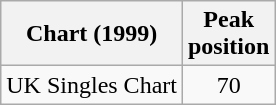<table class="wikitable">
<tr>
<th>Chart (1999)</th>
<th>Peak<br>position</th>
</tr>
<tr>
<td align="left">UK Singles Chart</td>
<td style="text-align:center;">70</td>
</tr>
</table>
